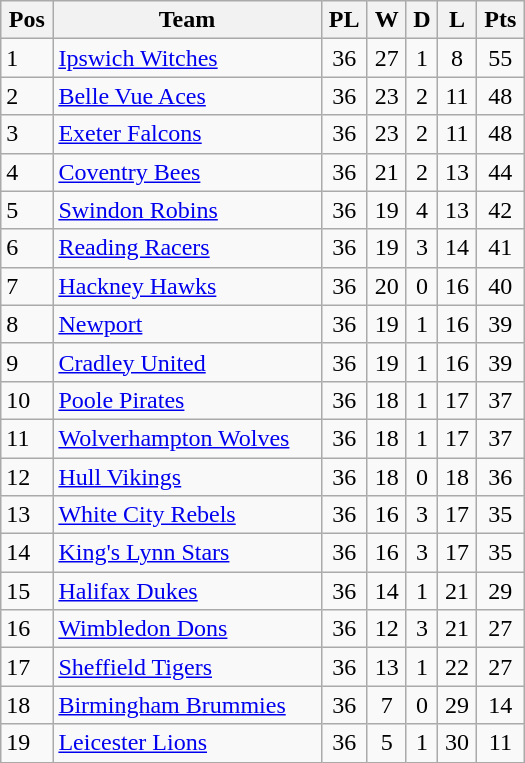<table class=wikitable width="350">
<tr>
<th>Pos</th>
<th>Team</th>
<th>PL</th>
<th>W</th>
<th>D</th>
<th>L</th>
<th>Pts</th>
</tr>
<tr>
<td>1</td>
<td><a href='#'>Ipswich Witches</a></td>
<td align="center">36</td>
<td align="center">27</td>
<td align="center">1</td>
<td align="center">8</td>
<td align="center">55</td>
</tr>
<tr>
<td>2</td>
<td><a href='#'>Belle Vue Aces</a></td>
<td align="center">36</td>
<td align="center">23</td>
<td align="center">2</td>
<td align="center">11</td>
<td align="center">48</td>
</tr>
<tr>
<td>3</td>
<td><a href='#'>Exeter Falcons</a></td>
<td align="center">36</td>
<td align="center">23</td>
<td align="center">2</td>
<td align="center">11</td>
<td align="center">48</td>
</tr>
<tr>
<td>4</td>
<td><a href='#'>Coventry Bees</a></td>
<td align="center">36</td>
<td align="center">21</td>
<td align="center">2</td>
<td align="center">13</td>
<td align="center">44</td>
</tr>
<tr>
<td>5</td>
<td><a href='#'>Swindon Robins</a></td>
<td align="center">36</td>
<td align="center">19</td>
<td align="center">4</td>
<td align="center">13</td>
<td align="center">42</td>
</tr>
<tr>
<td>6</td>
<td><a href='#'>Reading Racers</a></td>
<td align="center">36</td>
<td align="center">19</td>
<td align="center">3</td>
<td align="center">14</td>
<td align="center">41</td>
</tr>
<tr>
<td>7</td>
<td><a href='#'>Hackney Hawks</a></td>
<td align="center">36</td>
<td align="center">20</td>
<td align="center">0</td>
<td align="center">16</td>
<td align="center">40</td>
</tr>
<tr>
<td>8</td>
<td><a href='#'>Newport</a></td>
<td align="center">36</td>
<td align="center">19</td>
<td align="center">1</td>
<td align="center">16</td>
<td align="center">39</td>
</tr>
<tr>
<td>9</td>
<td><a href='#'>Cradley United</a></td>
<td align="center">36</td>
<td align="center">19</td>
<td align="center">1</td>
<td align="center">16</td>
<td align="center">39</td>
</tr>
<tr>
<td>10</td>
<td><a href='#'>Poole Pirates</a></td>
<td align="center">36</td>
<td align="center">18</td>
<td align="center">1</td>
<td align="center">17</td>
<td align="center">37</td>
</tr>
<tr>
<td>11</td>
<td><a href='#'>Wolverhampton Wolves</a></td>
<td align="center">36</td>
<td align="center">18</td>
<td align="center">1</td>
<td align="center">17</td>
<td align="center">37</td>
</tr>
<tr>
<td>12</td>
<td><a href='#'>Hull Vikings</a></td>
<td align="center">36</td>
<td align="center">18</td>
<td align="center">0</td>
<td align="center">18</td>
<td align="center">36</td>
</tr>
<tr>
<td>13</td>
<td><a href='#'>White City Rebels</a></td>
<td align="center">36</td>
<td align="center">16</td>
<td align="center">3</td>
<td align="center">17</td>
<td align="center">35</td>
</tr>
<tr>
<td>14</td>
<td><a href='#'>King's Lynn Stars</a></td>
<td align="center">36</td>
<td align="center">16</td>
<td align="center">3</td>
<td align="center">17</td>
<td align="center">35</td>
</tr>
<tr>
<td>15</td>
<td><a href='#'>Halifax Dukes</a></td>
<td align="center">36</td>
<td align="center">14</td>
<td align="center">1</td>
<td align="center">21</td>
<td align="center">29</td>
</tr>
<tr>
<td>16</td>
<td><a href='#'>Wimbledon Dons</a></td>
<td align="center">36</td>
<td align="center">12</td>
<td align="center">3</td>
<td align="center">21</td>
<td align="center">27</td>
</tr>
<tr>
<td>17</td>
<td><a href='#'>Sheffield Tigers</a></td>
<td align="center">36</td>
<td align="center">13</td>
<td align="center">1</td>
<td align="center">22</td>
<td align="center">27</td>
</tr>
<tr>
<td>18</td>
<td><a href='#'>Birmingham Brummies</a></td>
<td align="center">36</td>
<td align="center">7</td>
<td align="center">0</td>
<td align="center">29</td>
<td align="center">14</td>
</tr>
<tr>
<td>19</td>
<td><a href='#'>Leicester Lions</a></td>
<td align="center">36</td>
<td align="center">5</td>
<td align="center">1</td>
<td align="center">30</td>
<td align="center">11</td>
</tr>
</table>
